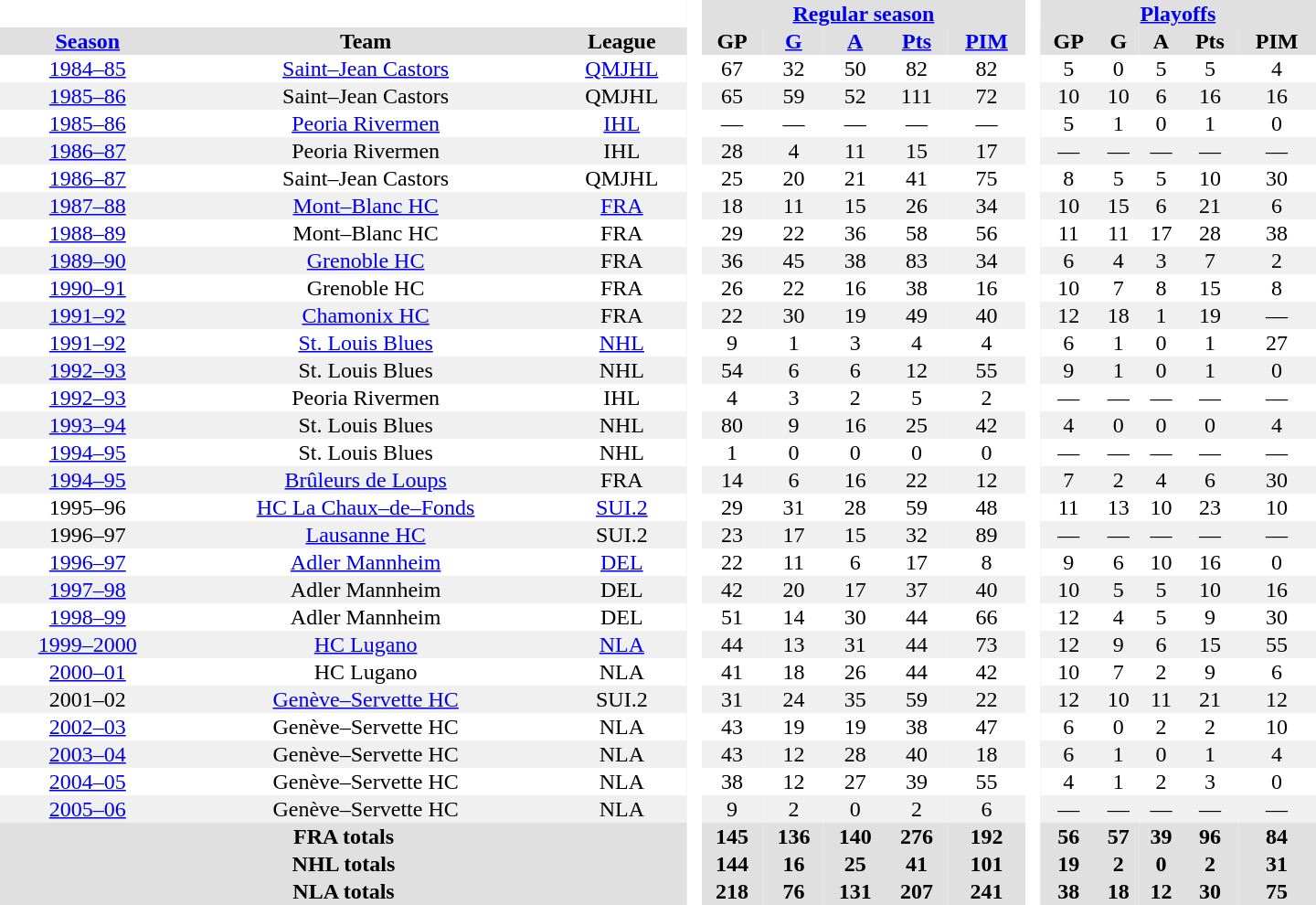<table border="0" cellpadding="1" cellspacing="0" style="text-align:center; width:60em">
<tr bgcolor="#e0e0e0">
<th colspan="3" bgcolor="#ffffff"> </th>
<th rowspan="99" bgcolor="#ffffff"> </th>
<th colspan="5"><a href='#'>Regular season</a></th>
<th rowspan="99" bgcolor="#ffffff"> </th>
<th colspan="5"><a href='#'>Playoffs</a></th>
</tr>
<tr bgcolor="#e0e0e0">
<th><a href='#'>Season</a></th>
<th>Team</th>
<th>League</th>
<th>GP</th>
<th><a href='#'>G</a></th>
<th><a href='#'>A</a></th>
<th><a href='#'>Pts</a></th>
<th><a href='#'>PIM</a></th>
<th>GP</th>
<th>G</th>
<th>A</th>
<th>Pts</th>
<th>PIM</th>
</tr>
<tr>
<td><a href='#'>1984–85</a></td>
<td><a href='#'>Saint–Jean Castors</a></td>
<td><a href='#'>QMJHL</a></td>
<td>67</td>
<td>32</td>
<td>50</td>
<td>82</td>
<td>82</td>
<td>5</td>
<td>0</td>
<td>5</td>
<td>5</td>
<td>4</td>
</tr>
<tr bgcolor="#f0f0f0">
<td><a href='#'>1985–86</a></td>
<td>Saint–Jean Castors</td>
<td>QMJHL</td>
<td>65</td>
<td>59</td>
<td>52</td>
<td>111</td>
<td>72</td>
<td>10</td>
<td>10</td>
<td>6</td>
<td>16</td>
<td>16</td>
</tr>
<tr>
<td><a href='#'>1985–86</a></td>
<td><a href='#'>Peoria Rivermen</a></td>
<td><a href='#'>IHL</a></td>
<td>—</td>
<td>—</td>
<td>—</td>
<td>—</td>
<td>—</td>
<td>5</td>
<td>1</td>
<td>0</td>
<td>1</td>
<td>0</td>
</tr>
<tr bgcolor="#f0f0f0">
<td><a href='#'>1986–87</a></td>
<td>Peoria Rivermen</td>
<td>IHL</td>
<td>28</td>
<td>4</td>
<td>11</td>
<td>15</td>
<td>17</td>
<td>—</td>
<td>—</td>
<td>—</td>
<td>—</td>
<td>—</td>
</tr>
<tr>
<td><a href='#'>1986–87</a></td>
<td>Saint–Jean Castors</td>
<td>QMJHL</td>
<td>25</td>
<td>20</td>
<td>21</td>
<td>41</td>
<td>75</td>
<td>8</td>
<td>5</td>
<td>5</td>
<td>10</td>
<td>30</td>
</tr>
<tr bgcolor="#f0f0f0">
<td><a href='#'>1987–88</a></td>
<td><a href='#'>Mont–Blanc HC</a></td>
<td><a href='#'>FRA</a></td>
<td>18</td>
<td>11</td>
<td>15</td>
<td>26</td>
<td>34</td>
<td>10</td>
<td>15</td>
<td>6</td>
<td>21</td>
<td>6</td>
</tr>
<tr>
<td><a href='#'>1988–89</a></td>
<td>Mont–Blanc HC</td>
<td>FRA</td>
<td>29</td>
<td>22</td>
<td>36</td>
<td>58</td>
<td>56</td>
<td>11</td>
<td>11</td>
<td>17</td>
<td>28</td>
<td>38</td>
</tr>
<tr bgcolor="#f0f0f0">
<td><a href='#'>1989–90</a></td>
<td><a href='#'>Grenoble HC</a></td>
<td>FRA</td>
<td>36</td>
<td>45</td>
<td>38</td>
<td>83</td>
<td>34</td>
<td>6</td>
<td>4</td>
<td>3</td>
<td>7</td>
<td>2</td>
</tr>
<tr>
<td><a href='#'>1990–91</a></td>
<td>Grenoble HC</td>
<td>FRA</td>
<td>26</td>
<td>22</td>
<td>16</td>
<td>38</td>
<td>16</td>
<td>10</td>
<td>7</td>
<td>8</td>
<td>15</td>
<td>8</td>
</tr>
<tr bgcolor="#f0f0f0">
<td><a href='#'>1991–92</a></td>
<td><a href='#'>Chamonix HC</a></td>
<td>FRA</td>
<td>22</td>
<td>30</td>
<td>19</td>
<td>49</td>
<td>40</td>
<td>12</td>
<td>18</td>
<td>1</td>
<td>19</td>
<td>—</td>
</tr>
<tr>
<td><a href='#'>1991–92</a></td>
<td><a href='#'>St. Louis Blues</a></td>
<td><a href='#'>NHL</a></td>
<td>9</td>
<td>1</td>
<td>3</td>
<td>4</td>
<td>4</td>
<td>6</td>
<td>1</td>
<td>0</td>
<td>1</td>
<td>27</td>
</tr>
<tr bgcolor="#f0f0f0">
<td><a href='#'>1992–93</a></td>
<td>St. Louis Blues</td>
<td>NHL</td>
<td>54</td>
<td>6</td>
<td>6</td>
<td>12</td>
<td>55</td>
<td>9</td>
<td>1</td>
<td>0</td>
<td>1</td>
<td>0</td>
</tr>
<tr>
<td><a href='#'>1992–93</a></td>
<td>Peoria Rivermen</td>
<td>IHL</td>
<td>4</td>
<td>3</td>
<td>2</td>
<td>5</td>
<td>2</td>
<td>—</td>
<td>—</td>
<td>—</td>
<td>—</td>
<td>—</td>
</tr>
<tr bgcolor="#f0f0f0">
<td><a href='#'>1993–94</a></td>
<td>St. Louis Blues</td>
<td>NHL</td>
<td>80</td>
<td>9</td>
<td>16</td>
<td>25</td>
<td>42</td>
<td>4</td>
<td>0</td>
<td>0</td>
<td>0</td>
<td>4</td>
</tr>
<tr>
<td><a href='#'>1994–95</a></td>
<td>St. Louis Blues</td>
<td>NHL</td>
<td>1</td>
<td>0</td>
<td>0</td>
<td>0</td>
<td>0</td>
<td>—</td>
<td>—</td>
<td>—</td>
<td>—</td>
<td>—</td>
</tr>
<tr bgcolor="#f0f0f0">
<td><a href='#'>1994–95</a></td>
<td><a href='#'>Brûleurs de Loups</a></td>
<td>FRA</td>
<td>14</td>
<td>6</td>
<td>16</td>
<td>22</td>
<td>12</td>
<td>7</td>
<td>2</td>
<td>4</td>
<td>6</td>
<td>30</td>
</tr>
<tr>
<td>1995–96</td>
<td><a href='#'>HC La Chaux–de–Fonds</a></td>
<td><a href='#'>SUI.2</a></td>
<td>29</td>
<td>31</td>
<td>28</td>
<td>59</td>
<td>48</td>
<td>11</td>
<td>13</td>
<td>10</td>
<td>23</td>
<td>10</td>
</tr>
<tr bgcolor="#f0f0f0">
<td>1996–97</td>
<td><a href='#'>Lausanne HC</a></td>
<td>SUI.2</td>
<td>23</td>
<td>17</td>
<td>15</td>
<td>32</td>
<td>89</td>
<td>—</td>
<td>—</td>
<td>—</td>
<td>—</td>
<td>—</td>
</tr>
<tr>
<td><a href='#'>1996–97</a></td>
<td><a href='#'>Adler Mannheim</a></td>
<td><a href='#'>DEL</a></td>
<td>22</td>
<td>11</td>
<td>6</td>
<td>17</td>
<td>8</td>
<td>9</td>
<td>6</td>
<td>10</td>
<td>16</td>
<td>0</td>
</tr>
<tr bgcolor="#f0f0f0">
<td><a href='#'>1997–98</a></td>
<td>Adler Mannheim</td>
<td>DEL</td>
<td>42</td>
<td>20</td>
<td>17</td>
<td>37</td>
<td>40</td>
<td>10</td>
<td>5</td>
<td>5</td>
<td>10</td>
<td>16</td>
</tr>
<tr>
<td><a href='#'>1998–99</a></td>
<td>Adler Mannheim</td>
<td>DEL</td>
<td>51</td>
<td>14</td>
<td>30</td>
<td>44</td>
<td>66</td>
<td>12</td>
<td>4</td>
<td>5</td>
<td>9</td>
<td>30</td>
</tr>
<tr bgcolor="#f0f0f0">
<td><a href='#'>1999–2000</a></td>
<td><a href='#'>HC Lugano</a></td>
<td><a href='#'>NLA</a></td>
<td>44</td>
<td>13</td>
<td>31</td>
<td>44</td>
<td>73</td>
<td>12</td>
<td>9</td>
<td>6</td>
<td>15</td>
<td>55</td>
</tr>
<tr>
<td><a href='#'>2000–01</a></td>
<td>HC Lugano</td>
<td>NLA</td>
<td>41</td>
<td>18</td>
<td>26</td>
<td>44</td>
<td>42</td>
<td>10</td>
<td>7</td>
<td>2</td>
<td>9</td>
<td>6</td>
</tr>
<tr bgcolor="#f0f0f0">
<td>2001–02</td>
<td><a href='#'>Genève–Servette HC</a></td>
<td>SUI.2</td>
<td>31</td>
<td>24</td>
<td>35</td>
<td>59</td>
<td>22</td>
<td>12</td>
<td>10</td>
<td>11</td>
<td>21</td>
<td>12</td>
</tr>
<tr>
<td><a href='#'>2002–03</a></td>
<td>Genève–Servette HC</td>
<td>NLA</td>
<td>43</td>
<td>19</td>
<td>19</td>
<td>38</td>
<td>47</td>
<td>6</td>
<td>0</td>
<td>2</td>
<td>2</td>
<td>10</td>
</tr>
<tr bgcolor="#f0f0f0">
<td><a href='#'>2003–04</a></td>
<td>Genève–Servette HC</td>
<td>NLA</td>
<td>43</td>
<td>12</td>
<td>28</td>
<td>40</td>
<td>18</td>
<td>6</td>
<td>1</td>
<td>0</td>
<td>1</td>
<td>4</td>
</tr>
<tr>
<td><a href='#'>2004–05</a></td>
<td>Genève–Servette HC</td>
<td>NLA</td>
<td>38</td>
<td>12</td>
<td>27</td>
<td>39</td>
<td>55</td>
<td>4</td>
<td>1</td>
<td>2</td>
<td>3</td>
<td>0</td>
</tr>
<tr bgcolor="#f0f0f0">
<td><a href='#'>2005–06</a></td>
<td>Genève–Servette HC</td>
<td>NLA</td>
<td>9</td>
<td>2</td>
<td>0</td>
<td>2</td>
<td>6</td>
<td>—</td>
<td>—</td>
<td>—</td>
<td>—</td>
<td>—</td>
</tr>
<tr bgcolor="#e0e0e0">
<th colspan="3">FRA totals</th>
<th>145</th>
<th>136</th>
<th>140</th>
<th>276</th>
<th>192</th>
<th>56</th>
<th>57</th>
<th>39</th>
<th>96</th>
<th>84</th>
</tr>
<tr bgcolor="#e0e0e0">
<th colspan="3">NHL totals</th>
<th>144</th>
<th>16</th>
<th>25</th>
<th>41</th>
<th>101</th>
<th>19</th>
<th>2</th>
<th>0</th>
<th>2</th>
<th>31</th>
</tr>
<tr bgcolor="#e0e0e0">
<th colspan="3">NLA totals</th>
<th>218</th>
<th>76</th>
<th>131</th>
<th>207</th>
<th>241</th>
<th>38</th>
<th>18</th>
<th>12</th>
<th>30</th>
<th>75</th>
</tr>
</table>
